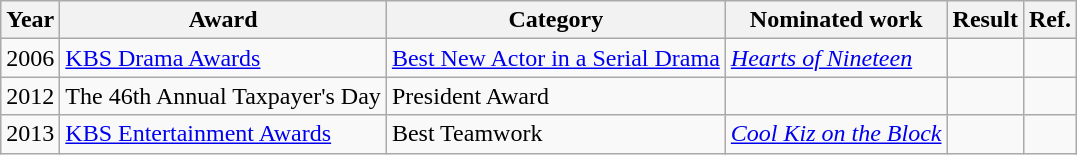<table class="wikitable sortable">
<tr>
<th>Year</th>
<th>Award</th>
<th>Category</th>
<th>Nominated work</th>
<th>Result</th>
<th>Ref.</th>
</tr>
<tr>
<td>2006</td>
<td><a href='#'>KBS Drama Awards</a></td>
<td><a href='#'>Best New Actor in a Serial Drama</a></td>
<td><em><a href='#'>Hearts of Nineteen</a></em></td>
<td></td>
<td></td>
</tr>
<tr>
<td>2012</td>
<td>The 46th Annual Taxpayer's Day</td>
<td>President Award</td>
<td></td>
<td></td>
<td></td>
</tr>
<tr>
<td>2013</td>
<td><a href='#'>KBS Entertainment Awards</a></td>
<td>Best Teamwork</td>
<td><em><a href='#'>Cool Kiz on the Block</a></em></td>
<td></td>
<td></td>
</tr>
</table>
